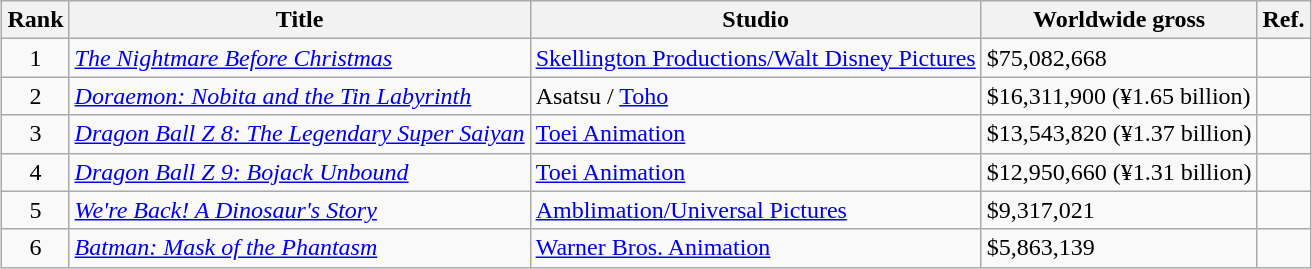<table class="wikitable sortable" style="margin:auto; margin:auto;">
<tr>
<th>Rank</th>
<th>Title</th>
<th>Studio</th>
<th>Worldwide gross</th>
<th>Ref.</th>
</tr>
<tr>
<td align="center">1</td>
<td><em><a href='#'>The Nightmare Before Christmas</a></em></td>
<td><a href='#'>Skellington Productions</a><a href='#'>/Walt Disney Pictures</a></td>
<td>$75,082,668</td>
<td></td>
</tr>
<tr>
<td align="center">2</td>
<td><em><a href='#'>Doraemon: Nobita and the Tin Labyrinth</a></em></td>
<td>Asatsu / <a href='#'>Toho</a></td>
<td>$16,311,900 (¥1.65 billion)</td>
<td></td>
</tr>
<tr>
<td align="center">3</td>
<td><em><a href='#'>Dragon Ball Z 8: The Legendary Super Saiyan</a></em></td>
<td><a href='#'>Toei Animation</a></td>
<td>$13,543,820 (¥1.37 billion)</td>
<td></td>
</tr>
<tr>
<td align="center">4</td>
<td><em><a href='#'>Dragon Ball Z 9: Bojack Unbound</a></em></td>
<td><a href='#'>Toei Animation</a></td>
<td>$12,950,660 (¥1.31 billion)</td>
<td></td>
</tr>
<tr>
<td align="center">5</td>
<td><em><a href='#'>We're Back! A Dinosaur's Story</a></em></td>
<td><a href='#'>Amblimation</a><a href='#'>/Universal Pictures</a></td>
<td>$9,317,021</td>
<td></td>
</tr>
<tr>
<td align="center">6</td>
<td><em><a href='#'>Batman: Mask of the Phantasm</a></em></td>
<td><a href='#'>Warner Bros. Animation</a></td>
<td>$5,863,139</td>
<td></td>
</tr>
</table>
